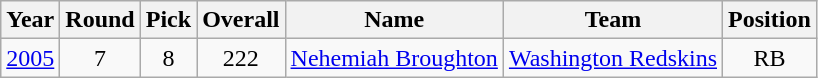<table class="wikitable sortable" style="text-align:center;">
<tr>
<th>Year</th>
<th>Round</th>
<th>Pick</th>
<th>Overall</th>
<th>Name</th>
<th>Team</th>
<th>Position</th>
</tr>
<tr>
<td><a href='#'>2005</a></td>
<td>7</td>
<td>8</td>
<td>222</td>
<td><a href='#'>Nehemiah Broughton</a></td>
<td><a href='#'>Washington Redskins</a></td>
<td>RB</td>
</tr>
</table>
